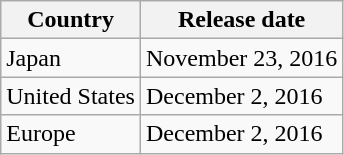<table class="wikitable">
<tr>
<th>Country</th>
<th>Release date</th>
</tr>
<tr>
<td>Japan</td>
<td>November 23, 2016</td>
</tr>
<tr>
<td>United States</td>
<td>December 2, 2016</td>
</tr>
<tr>
<td>Europe</td>
<td>December 2, 2016</td>
</tr>
</table>
